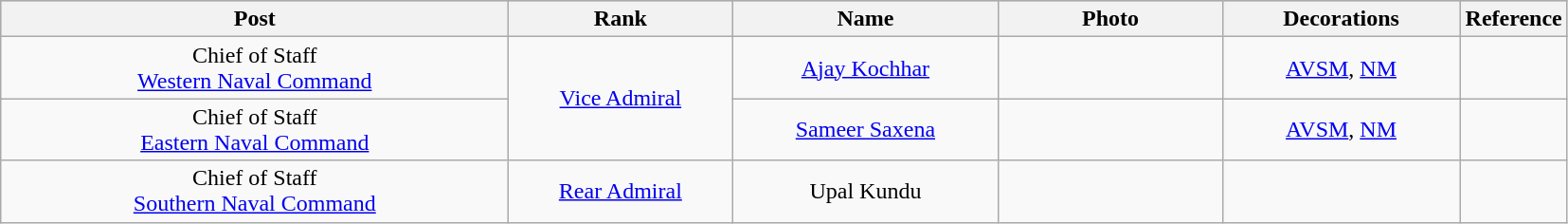<table class="wikitable" style="text-align:center">
<tr style="background:#cccccc">
<th scope="col" style="width: 350px;">Post</th>
<th scope="col" style="width: 150px;">Rank</th>
<th scope="col" style="width: 180px;">Name</th>
<th scope="col" style="width: 150px;">Photo</th>
<th scope="col" style="width: 160px;">Decorations</th>
<th scope="col" style="width: 5px;">Reference</th>
</tr>
<tr>
<td>Chief of Staff<br><a href='#'>Western Naval Command</a></td>
<td rowspan='2'><a href='#'>Vice Admiral</a></td>
<td><a href='#'>Ajay Kochhar</a></td>
<td></td>
<td><a href='#'>AVSM</a>, <a href='#'>NM</a></td>
<td></td>
</tr>
<tr>
<td>Chief of Staff<br><a href='#'>Eastern Naval Command</a></td>
<td><a href='#'>Sameer Saxena</a></td>
<td></td>
<td><a href='#'>AVSM</a>, <a href='#'>NM</a></td>
<td></td>
</tr>
<tr>
<td>Chief of Staff<br><a href='#'>Southern Naval Command</a></td>
<td><a href='#'>Rear Admiral</a></td>
<td>Upal Kundu</td>
<td></td>
<td></td>
<td></td>
</tr>
</table>
